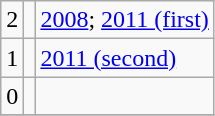<table class="wikitable">
<tr>
<td>2</td>
<td></td>
<td><a href='#'>2008</a>; <a href='#'>2011 (first)</a></td>
</tr>
<tr>
<td>1</td>
<td></td>
<td><a href='#'>2011 (second)</a></td>
</tr>
<tr>
<td>0</td>
<td></td>
<td></td>
</tr>
<tr>
</tr>
</table>
